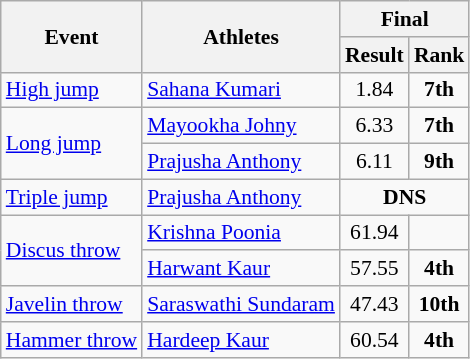<table class=wikitable style="font-size:90%">
<tr>
<th rowspan=2>Event</th>
<th rowspan=2>Athletes</th>
<th colspan=2>Final</th>
</tr>
<tr>
<th>Result</th>
<th>Rank</th>
</tr>
<tr>
<td><a href='#'>High jump</a></td>
<td><a href='#'>Sahana Kumari</a></td>
<td align=center>1.84</td>
<td align=center><strong>7th</strong></td>
</tr>
<tr>
<td rowspan=2><a href='#'>Long jump</a></td>
<td><a href='#'>Mayookha Johny</a></td>
<td align=center>6.33</td>
<td align=center><strong>7th</strong></td>
</tr>
<tr>
<td><a href='#'>Prajusha Anthony</a></td>
<td align=center>6.11</td>
<td align=center><strong>9th</strong></td>
</tr>
<tr>
<td><a href='#'>Triple jump</a></td>
<td><a href='#'>Prajusha Anthony</a></td>
<td align=center colspan=2><strong>DNS</strong></td>
</tr>
<tr>
<td rowspan="2"><a href='#'>Discus throw</a></td>
<td><a href='#'>Krishna Poonia</a></td>
<td align=center>61.94</td>
<td align=center></td>
</tr>
<tr>
<td><a href='#'>Harwant Kaur</a></td>
<td align=center>57.55</td>
<td align=center><strong>4th</strong></td>
</tr>
<tr>
<td><a href='#'>Javelin throw</a></td>
<td><a href='#'>Saraswathi Sundaram</a></td>
<td align=center>47.43</td>
<td align=center><strong>10th</strong></td>
</tr>
<tr>
<td><a href='#'>Hammer throw</a></td>
<td><a href='#'>Hardeep Kaur</a></td>
<td align=center>60.54</td>
<td align=center><strong>4th</strong></td>
</tr>
</table>
